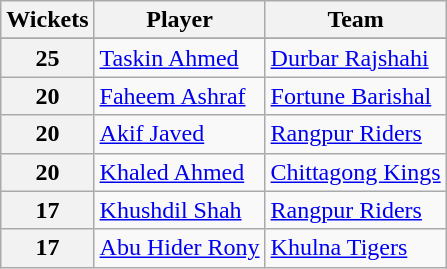<table class="wikitable" style="text-align:center;">
<tr>
<th>Wickets</th>
<th>Player</th>
<th>Team</th>
</tr>
<tr>
</tr>
<tr>
<th>25</th>
<td style="text-align: left;"><a href='#'>Taskin Ahmed</a></td>
<td style="text-align: left;"><a href='#'>Durbar Rajshahi</a></td>
</tr>
<tr>
<th>20</th>
<td style="text-align: left;"><a href='#'>Faheem Ashraf</a></td>
<td style="text-align: left;"><a href='#'>Fortune Barishal</a></td>
</tr>
<tr>
<th>20</th>
<td style="text-align: left;"><a href='#'>Akif Javed</a></td>
<td style="text-align: left;"><a href='#'>Rangpur Riders</a></td>
</tr>
<tr>
<th>20</th>
<td style="text-align: left;"><a href='#'>Khaled Ahmed</a></td>
<td style="text-align: left;"><a href='#'>Chittagong Kings</a></td>
</tr>
<tr>
<th>17</th>
<td style="text-align: left;"><a href='#'>Khushdil Shah</a></td>
<td style="text-align: left;"><a href='#'>Rangpur Riders</a></td>
</tr>
<tr>
<th>17</th>
<td style="text-align: left;"><a href='#'>Abu Hider Rony</a></td>
<td style="text-align: left;"><a href='#'>Khulna Tigers</a></td>
</tr>
</table>
